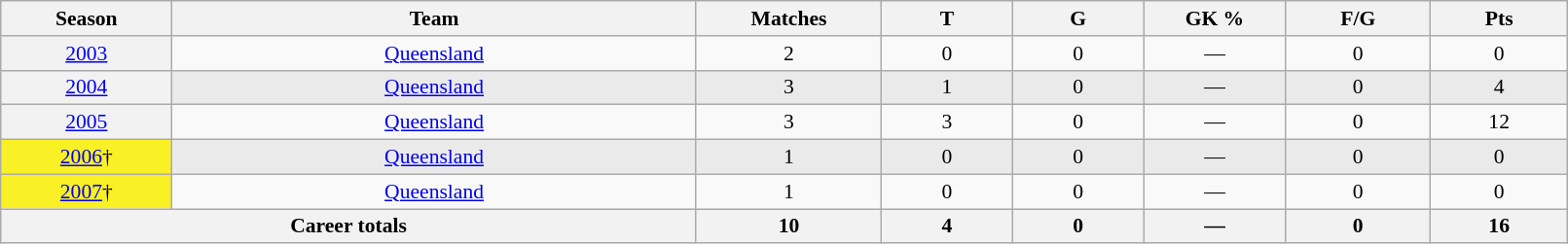<table class="wikitable sortable"  style="font-size:90%; text-align:center; width:85%;">
<tr>
<th width=2%>Season</th>
<th width=8%>Team</th>
<th width=2%>Matches</th>
<th width=2%>T</th>
<th width=2%>G</th>
<th width=2%>GK %</th>
<th width=2%>F/G</th>
<th width=2%>Pts</th>
</tr>
<tr>
<th scope="row" style="text-align:center; font-weight:normal"><a href='#'>2003</a></th>
<td style="text-align:center;"> <a href='#'>Queensland</a></td>
<td>2</td>
<td>0</td>
<td>0</td>
<td>—</td>
<td>0</td>
<td>0</td>
</tr>
<tr style="background-color: #EAEAEA">
<th scope="row" style="text-align:center; font-weight:normal"><a href='#'>2004</a></th>
<td style="text-align:center;"> <a href='#'>Queensland</a></td>
<td>3</td>
<td>1</td>
<td>0</td>
<td>—</td>
<td>0</td>
<td>4</td>
</tr>
<tr>
<th scope="row" style="text-align:center; font-weight:normal"><a href='#'>2005</a></th>
<td style="text-align:center;"> <a href='#'>Queensland</a></td>
<td>3</td>
<td>3</td>
<td>0</td>
<td>—</td>
<td>0</td>
<td>12</td>
</tr>
<tr style="background-color: #EAEAEA">
<th scope="row" style="text-align:center;background:#f9f025; font-weight:normal"><a href='#'>2006</a>†</th>
<td style="text-align:center;"> <a href='#'>Queensland</a></td>
<td>1</td>
<td>0</td>
<td>0</td>
<td>—</td>
<td>0</td>
<td>0</td>
</tr>
<tr>
<th scope="row" style="text-align:center;background:#f9f025; font-weight:normal"><a href='#'>2007</a>†</th>
<td style="text-align:center;"> <a href='#'>Queensland</a></td>
<td>1</td>
<td>0</td>
<td>0</td>
<td>—</td>
<td>0</td>
<td>0</td>
</tr>
<tr class="sortbottom">
<th colspan=2>Career totals</th>
<th>10</th>
<th>4</th>
<th>0</th>
<th>—</th>
<th>0</th>
<th>16</th>
</tr>
</table>
